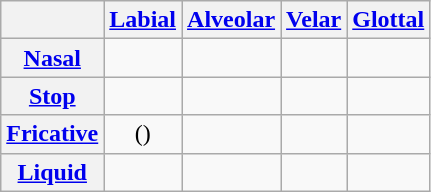<table class="wikitable" style="text-align:center;">
<tr>
<th></th>
<th><a href='#'>Labial</a></th>
<th><a href='#'>Alveolar</a></th>
<th><a href='#'>Velar</a></th>
<th><a href='#'>Glottal</a></th>
</tr>
<tr>
<th><a href='#'>Nasal</a></th>
<td></td>
<td></td>
<td> </td>
<td></td>
</tr>
<tr>
<th><a href='#'>Stop</a></th>
<td></td>
<td></td>
<td></td>
<td></td>
</tr>
<tr>
<th><a href='#'>Fricative</a></th>
<td>() </td>
<td></td>
<td></td>
<td></td>
</tr>
<tr>
<th><a href='#'>Liquid</a></th>
<td></td>
<td> </td>
<td></td>
<td></td>
</tr>
</table>
